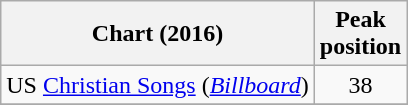<table class="wikitable sortable">
<tr>
<th>Chart (2016)</th>
<th>Peak <br> position</th>
</tr>
<tr>
<td>US <a href='#'>Christian Songs</a> (<a href='#'><em>Billboard</em></a>)</td>
<td align="center">38</td>
</tr>
<tr>
</tr>
</table>
